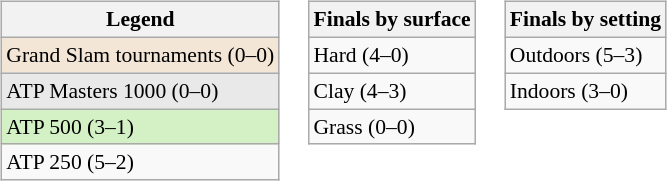<table>
<tr valign=top>
<td><br><table class=wikitable style=font-size:90%>
<tr>
<th>Legend</th>
</tr>
<tr style="background:#f3e6d7;">
<td>Grand Slam tournaments (0–0)</td>
</tr>
<tr style="background:#e9e9e9;">
<td>ATP Masters 1000 (0–0)</td>
</tr>
<tr style="background:#d4f1c5;">
<td>ATP 500 (3–1)</td>
</tr>
<tr>
<td>ATP 250 (5–2)</td>
</tr>
</table>
</td>
<td><br><table class=wikitable style=font-size:90%>
<tr>
<th>Finals by surface</th>
</tr>
<tr>
<td>Hard (4–0)</td>
</tr>
<tr>
<td>Clay (4–3)</td>
</tr>
<tr>
<td>Grass (0–0)</td>
</tr>
</table>
</td>
<td><br><table class=wikitable style=font-size:90%>
<tr>
<th>Finals by setting</th>
</tr>
<tr>
<td>Outdoors (5–3)</td>
</tr>
<tr>
<td>Indoors (3–0)</td>
</tr>
</table>
</td>
</tr>
</table>
